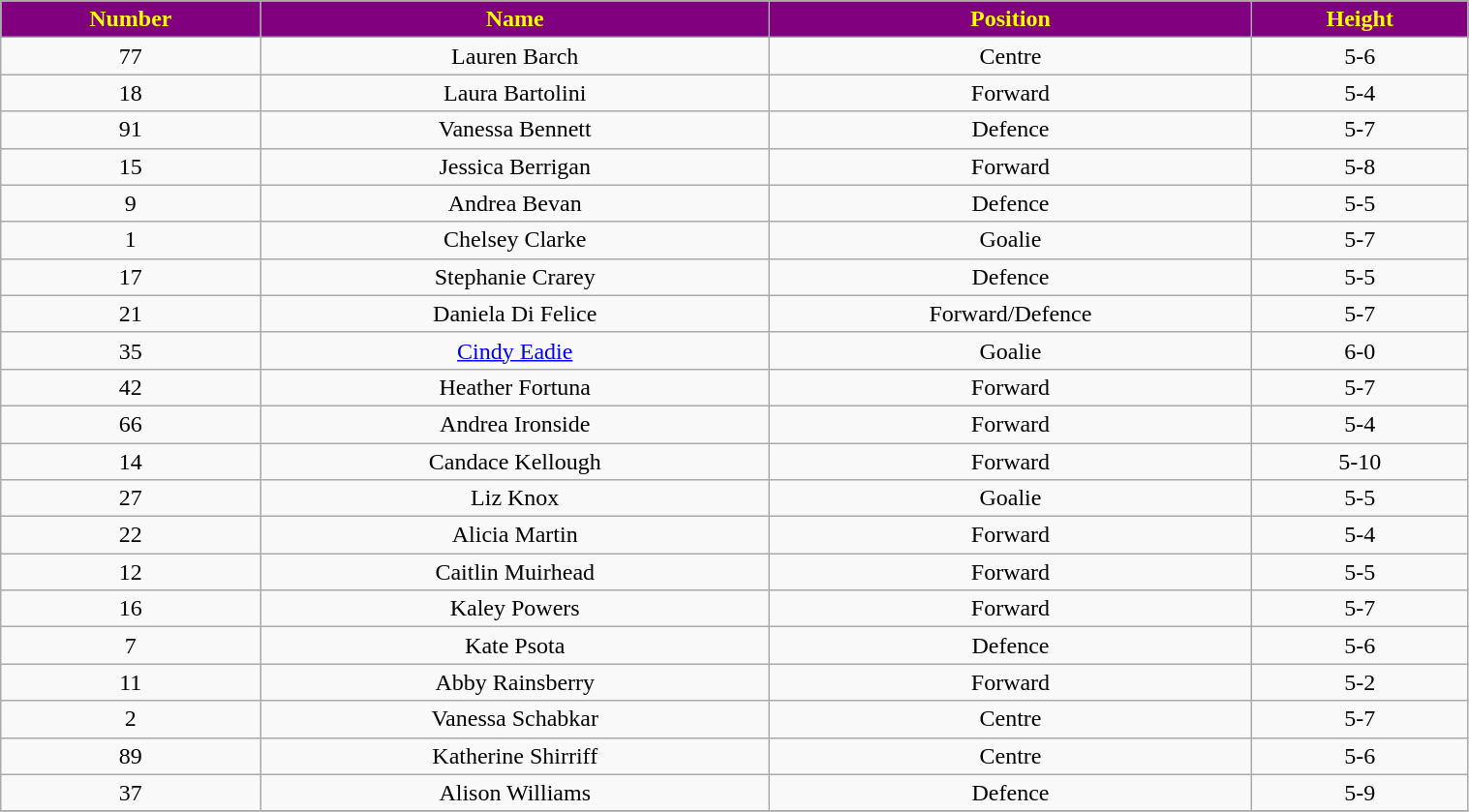<table class="wikitable" width="80%">
<tr align="center"  style="background:purple;color:yellow;">
<td><strong>Number</strong></td>
<td><strong>Name</strong></td>
<td><strong>Position</strong></td>
<td><strong>Height</strong></td>
</tr>
<tr align="center" bgcolor="">
<td>77</td>
<td>Lauren Barch</td>
<td>Centre</td>
<td>5-6</td>
</tr>
<tr align="center" bgcolor="">
<td>18</td>
<td>Laura Bartolini</td>
<td>Forward</td>
<td>5-4</td>
</tr>
<tr align="center" bgcolor="">
<td>91</td>
<td>Vanessa Bennett</td>
<td>Defence</td>
<td>5-7</td>
</tr>
<tr align="center" bgcolor="">
<td>15</td>
<td>Jessica Berrigan</td>
<td>Forward</td>
<td>5-8</td>
</tr>
<tr align="center" bgcolor="">
<td>9</td>
<td>Andrea Bevan</td>
<td>Defence</td>
<td>5-5</td>
</tr>
<tr align="center" bgcolor="">
<td>1</td>
<td>Chelsey Clarke</td>
<td>Goalie</td>
<td>5-7</td>
</tr>
<tr align="center" bgcolor="">
<td>17</td>
<td>Stephanie Crarey</td>
<td>Defence</td>
<td>5-5</td>
</tr>
<tr align="center" bgcolor="">
<td>21</td>
<td>Daniela Di Felice</td>
<td>Forward/Defence</td>
<td>5-7</td>
</tr>
<tr align="center" bgcolor="">
<td>35</td>
<td><a href='#'>Cindy Eadie</a></td>
<td>Goalie</td>
<td>6-0</td>
</tr>
<tr align="center" bgcolor="">
<td>42</td>
<td>Heather Fortuna</td>
<td>Forward</td>
<td>5-7</td>
</tr>
<tr align="center" bgcolor="">
<td>66</td>
<td>Andrea Ironside</td>
<td>Forward</td>
<td>5-4</td>
</tr>
<tr align="center" bgcolor="">
<td>14</td>
<td>Candace Kellough</td>
<td>Forward</td>
<td>5-10</td>
</tr>
<tr align="center" bgcolor="">
<td>27</td>
<td>Liz Knox</td>
<td>Goalie</td>
<td>5-5</td>
</tr>
<tr align="center" bgcolor="">
<td>22</td>
<td>Alicia Martin</td>
<td>Forward</td>
<td>5-4</td>
</tr>
<tr align="center" bgcolor="">
<td>12</td>
<td>Caitlin Muirhead</td>
<td>Forward</td>
<td>5-5</td>
</tr>
<tr align="center" bgcolor="">
<td>16</td>
<td>Kaley Powers</td>
<td>Forward</td>
<td>5-7</td>
</tr>
<tr align="center" bgcolor="">
<td>7</td>
<td>Kate Psota</td>
<td>Defence</td>
<td>5-6</td>
</tr>
<tr align="center" bgcolor="">
<td>11</td>
<td>Abby Rainsberry</td>
<td>Forward</td>
<td>5-2</td>
</tr>
<tr align="center" bgcolor="">
<td>2</td>
<td>Vanessa Schabkar</td>
<td>Centre</td>
<td>5-7</td>
</tr>
<tr align="center" bgcolor="">
<td>89</td>
<td>Katherine Shirriff</td>
<td>Centre</td>
<td>5-6</td>
</tr>
<tr align="center" bgcolor="">
<td>37</td>
<td>Alison Williams</td>
<td>Defence</td>
<td>5-9</td>
</tr>
<tr align="center" bgcolor="">
</tr>
</table>
